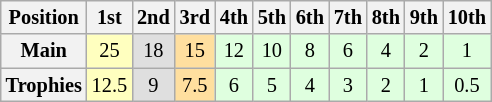<table class="wikitable" style="font-size: 85%;">
<tr>
<th>Position</th>
<th>1st</th>
<th>2nd</th>
<th>3rd</th>
<th>4th</th>
<th>5th</th>
<th>6th</th>
<th>7th</th>
<th>8th</th>
<th>9th</th>
<th>10th</th>
</tr>
<tr>
<th>Main</th>
<td style="background-color:#ffffbf" align="center">25</td>
<td style="background-color:#dfdfdf" align="center">18</td>
<td style="background-color:#ffdf9f" align="center">15</td>
<td style="background-color:#dfffdf" align="center">12</td>
<td style="background-color:#dfffdf" align="center">10</td>
<td style="background-color:#dfffdf" align="center">8</td>
<td style="background-color:#dfffdf" align="center">6</td>
<td style="background-color:#dfffdf" align="center">4</td>
<td style="background-color:#dfffdf" align="center">2</td>
<td style="background-color:#dfffdf" align="center">1</td>
</tr>
<tr>
<th>Trophies</th>
<td style="background-color:#ffffbf" align="center">12.5</td>
<td style="background-color:#dfdfdf" align="center">9</td>
<td style="background-color:#ffdf9f" align="center">7.5</td>
<td style="background-color:#dfffdf" align="center">6</td>
<td style="background-color:#dfffdf" align="center">5</td>
<td style="background-color:#dfffdf" align="center">4</td>
<td style="background-color:#dfffdf" align="center">3</td>
<td style="background-color:#dfffdf" align="center">2</td>
<td style="background-color:#dfffdf" align="center">1</td>
<td style="background-color:#dfffdf" align="center">0.5</td>
</tr>
</table>
